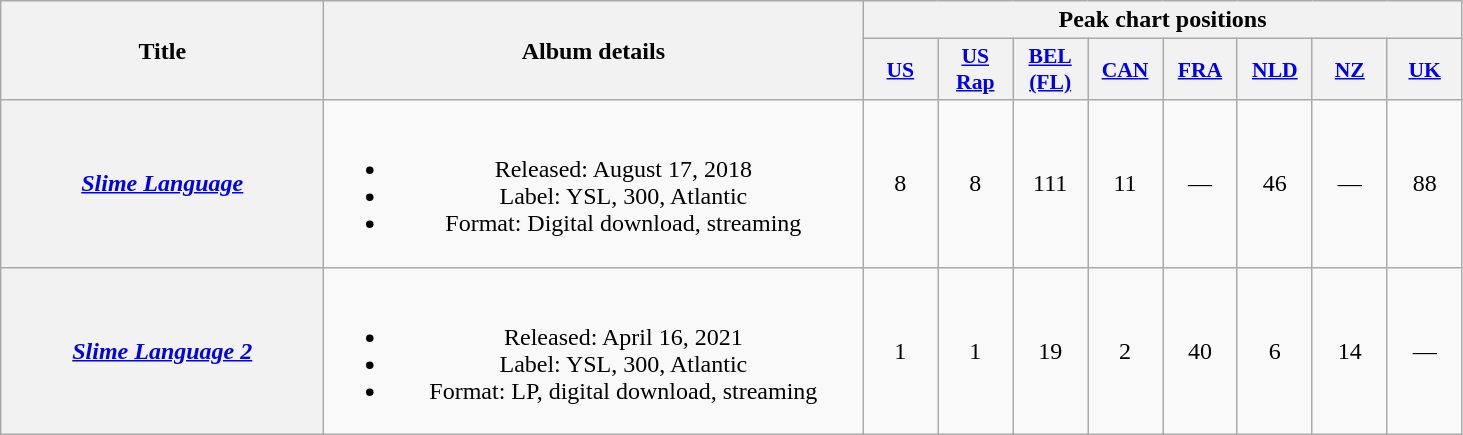<table class="wikitable plainrowheaders" style="text-align:center;">
<tr>
<th rowspan="2" style="width:13em;">Title</th>
<th rowspan="2" style="width:22em;">Album details</th>
<th colspan="8">Peak chart positions</th>
</tr>
<tr>
<th style="width:3em;font-size:90%;"><a href='#'>US</a><br></th>
<th style="width:3em;font-size:90%;"><a href='#'>US<br>Rap</a><br></th>
<th style="width:3em;font-size:90%;"><a href='#'>BEL<br>(FL)</a><br></th>
<th style="width:3em;font-size:90%;"><a href='#'>CAN</a><br></th>
<th style="width:3em;font-size:90%;"><a href='#'>FRA</a><br></th>
<th style="width:3em;font-size:90%;"><a href='#'>NLD</a><br></th>
<th style="width:3em;font-size:90%;"><a href='#'>NZ</a><br></th>
<th style="width:3em;font-size:90%;"><a href='#'>UK</a><br></th>
</tr>
<tr>
<th scope="row"><em><a href='#'>Slime Language</a></em><br></th>
<td><br><ul><li>Released: August 17, 2018</li><li>Label: YSL, 300, Atlantic</li><li>Format: Digital download, streaming</li></ul></td>
<td>8<br></td>
<td>8</td>
<td>111</td>
<td>11<br></td>
<td>—</td>
<td>46</td>
<td>—</td>
<td>88</td>
</tr>
<tr>
<th scope="row"><em><a href='#'>Slime Language 2</a></em><br></th>
<td><br><ul><li>Released: April 16, 2021</li><li>Label: YSL, 300, Atlantic</li><li>Format: LP, digital download, streaming</li></ul></td>
<td>1</td>
<td>1</td>
<td>19</td>
<td>2</td>
<td>40</td>
<td>6</td>
<td>14</td>
<td>—</td>
</tr>
</table>
